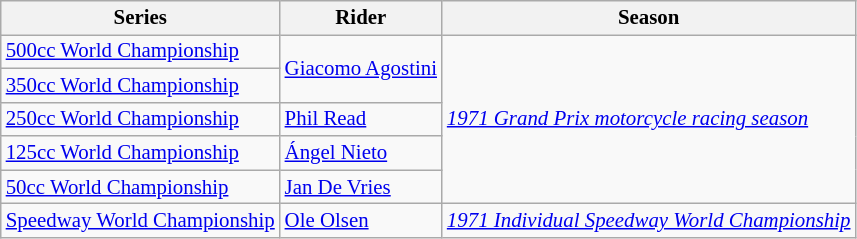<table class="wikitable" style="font-size: 87%;">
<tr>
<th>Series</th>
<th>Rider</th>
<th>Season</th>
</tr>
<tr>
<td><a href='#'>500cc World Championship</a></td>
<td rowspan=2> <a href='#'>Giacomo Agostini</a></td>
<td rowspan=5><em><a href='#'>1971 Grand Prix motorcycle racing season</a></em></td>
</tr>
<tr>
<td><a href='#'>350cc World Championship</a></td>
</tr>
<tr>
<td><a href='#'>250cc World Championship</a></td>
<td> <a href='#'>Phil Read</a></td>
</tr>
<tr>
<td><a href='#'>125cc World Championship</a></td>
<td> <a href='#'>Ángel Nieto</a></td>
</tr>
<tr>
<td><a href='#'>50cc World Championship</a></td>
<td> <a href='#'>Jan De Vries</a></td>
</tr>
<tr>
<td><a href='#'>Speedway World Championship</a></td>
<td> <a href='#'>Ole Olsen</a></td>
<td><em><a href='#'>1971 Individual Speedway World Championship</a></em></td>
</tr>
</table>
